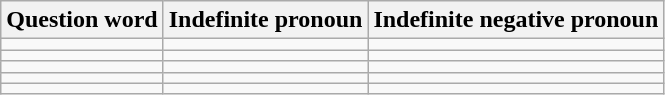<table class="wikitable">
<tr>
<th>Question word</th>
<th>Indefinite pronoun</th>
<th>Indefinite negative pronoun</th>
</tr>
<tr>
<td></td>
<td></td>
<td></td>
</tr>
<tr>
<td></td>
<td></td>
<td></td>
</tr>
<tr>
<td></td>
<td></td>
<td></td>
</tr>
<tr>
<td></td>
<td></td>
<td></td>
</tr>
<tr>
<td></td>
<td></td>
<td></td>
</tr>
</table>
